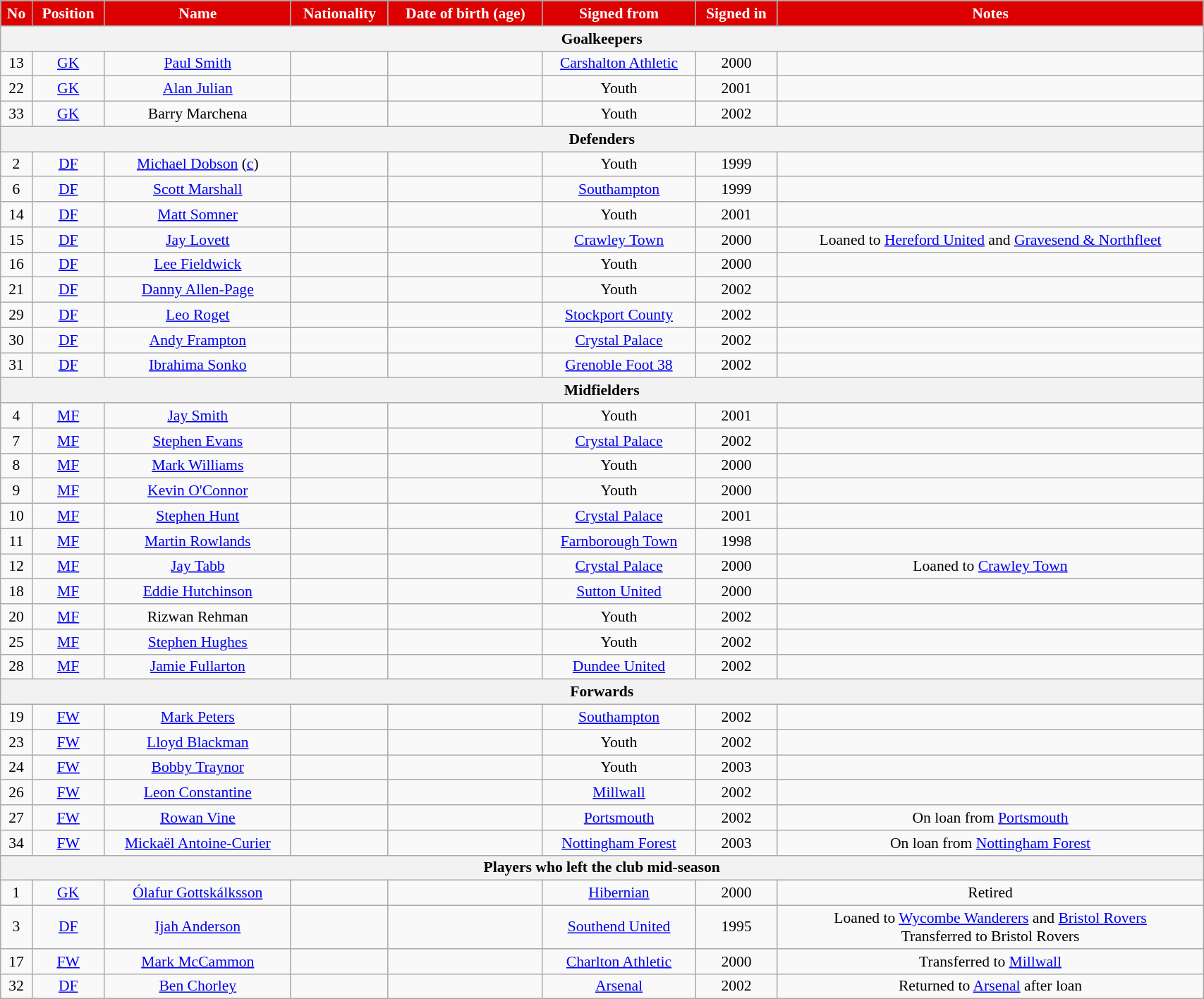<table class="wikitable"  style="text-align:center; font-size:90%; width:90%;">
<tr>
<th style="background:#d00; color:white; text-align:center;">No</th>
<th style="background:#d00; color:white; text-align:center;">Position</th>
<th style="background:#d00; color:white; text-align:center;">Name</th>
<th style="background:#d00; color:white; text-align:center;">Nationality</th>
<th style="background:#d00; color:white; text-align:center;">Date of birth (age)</th>
<th style="background:#d00; color:white; text-align:center;">Signed from</th>
<th style="background:#d00; color:white; text-align:center;">Signed in</th>
<th style="background:#d00; color:white; text-align:center;">Notes</th>
</tr>
<tr>
<th colspan="8">Goalkeepers</th>
</tr>
<tr>
<td>13</td>
<td><a href='#'>GK</a></td>
<td><a href='#'>Paul Smith</a></td>
<td></td>
<td></td>
<td><a href='#'>Carshalton Athletic</a></td>
<td>2000</td>
<td></td>
</tr>
<tr>
<td>22</td>
<td><a href='#'>GK</a></td>
<td><a href='#'>Alan Julian</a></td>
<td></td>
<td></td>
<td>Youth</td>
<td>2001</td>
<td></td>
</tr>
<tr>
<td>33</td>
<td><a href='#'>GK</a></td>
<td>Barry Marchena</td>
<td></td>
<td></td>
<td>Youth</td>
<td>2002</td>
<td></td>
</tr>
<tr>
<th colspan="8">Defenders</th>
</tr>
<tr>
<td>2</td>
<td><a href='#'>DF</a></td>
<td><a href='#'>Michael Dobson</a> (<a href='#'>c</a>)</td>
<td></td>
<td></td>
<td>Youth</td>
<td>1999</td>
<td></td>
</tr>
<tr>
<td>6</td>
<td><a href='#'>DF</a></td>
<td><a href='#'>Scott Marshall</a></td>
<td></td>
<td></td>
<td><a href='#'>Southampton</a></td>
<td>1999</td>
<td></td>
</tr>
<tr>
<td>14</td>
<td><a href='#'>DF</a></td>
<td><a href='#'>Matt Somner</a></td>
<td></td>
<td></td>
<td>Youth</td>
<td>2001</td>
<td></td>
</tr>
<tr>
<td>15</td>
<td><a href='#'>DF</a></td>
<td><a href='#'>Jay Lovett</a></td>
<td></td>
<td></td>
<td><a href='#'>Crawley Town</a></td>
<td>2000</td>
<td>Loaned to <a href='#'>Hereford United</a> and <a href='#'>Gravesend & Northfleet</a></td>
</tr>
<tr>
<td>16</td>
<td><a href='#'>DF</a></td>
<td><a href='#'>Lee Fieldwick</a></td>
<td></td>
<td></td>
<td>Youth</td>
<td>2000</td>
<td></td>
</tr>
<tr>
<td>21</td>
<td><a href='#'>DF</a></td>
<td><a href='#'>Danny Allen-Page</a></td>
<td></td>
<td></td>
<td>Youth</td>
<td>2002</td>
<td></td>
</tr>
<tr>
<td>29</td>
<td><a href='#'>DF</a></td>
<td><a href='#'>Leo Roget</a></td>
<td></td>
<td></td>
<td><a href='#'>Stockport County</a></td>
<td>2002</td>
<td></td>
</tr>
<tr>
<td>30</td>
<td><a href='#'>DF</a></td>
<td><a href='#'>Andy Frampton</a></td>
<td></td>
<td></td>
<td><a href='#'>Crystal Palace</a></td>
<td>2002</td>
<td></td>
</tr>
<tr>
<td>31</td>
<td><a href='#'>DF</a></td>
<td><a href='#'>Ibrahima Sonko</a></td>
<td></td>
<td></td>
<td><a href='#'>Grenoble Foot 38</a></td>
<td>2002</td>
<td></td>
</tr>
<tr>
<th colspan="8">Midfielders</th>
</tr>
<tr>
<td>4</td>
<td><a href='#'>MF</a></td>
<td><a href='#'>Jay Smith</a></td>
<td></td>
<td></td>
<td>Youth</td>
<td>2001</td>
<td></td>
</tr>
<tr>
<td>7</td>
<td><a href='#'>MF</a></td>
<td><a href='#'>Stephen Evans</a></td>
<td></td>
<td></td>
<td><a href='#'>Crystal Palace</a></td>
<td>2002</td>
<td></td>
</tr>
<tr>
<td>8</td>
<td><a href='#'>MF</a></td>
<td><a href='#'>Mark Williams</a></td>
<td></td>
<td></td>
<td>Youth</td>
<td>2000</td>
<td></td>
</tr>
<tr>
<td>9</td>
<td><a href='#'>MF</a></td>
<td><a href='#'>Kevin O'Connor</a></td>
<td></td>
<td></td>
<td>Youth</td>
<td>2000</td>
<td></td>
</tr>
<tr>
<td>10</td>
<td><a href='#'>MF</a></td>
<td><a href='#'>Stephen Hunt</a></td>
<td></td>
<td></td>
<td><a href='#'>Crystal Palace</a></td>
<td>2001</td>
<td></td>
</tr>
<tr>
<td>11</td>
<td><a href='#'>MF</a></td>
<td><a href='#'>Martin Rowlands</a></td>
<td></td>
<td></td>
<td><a href='#'>Farnborough Town</a></td>
<td>1998</td>
<td></td>
</tr>
<tr>
<td>12</td>
<td><a href='#'>MF</a></td>
<td><a href='#'>Jay Tabb</a></td>
<td></td>
<td></td>
<td><a href='#'>Crystal Palace</a></td>
<td>2000</td>
<td>Loaned to <a href='#'>Crawley Town</a></td>
</tr>
<tr>
<td>18</td>
<td><a href='#'>MF</a></td>
<td><a href='#'>Eddie Hutchinson</a></td>
<td></td>
<td></td>
<td><a href='#'>Sutton United</a></td>
<td>2000</td>
<td></td>
</tr>
<tr>
<td>20</td>
<td><a href='#'>MF</a></td>
<td>Rizwan Rehman</td>
<td></td>
<td></td>
<td>Youth</td>
<td>2002</td>
<td></td>
</tr>
<tr>
<td>25</td>
<td><a href='#'>MF</a></td>
<td><a href='#'>Stephen Hughes</a></td>
<td></td>
<td></td>
<td>Youth</td>
<td>2002</td>
<td></td>
</tr>
<tr>
<td>28</td>
<td><a href='#'>MF</a></td>
<td><a href='#'>Jamie Fullarton</a></td>
<td></td>
<td></td>
<td><a href='#'>Dundee United</a></td>
<td>2002</td>
<td></td>
</tr>
<tr>
<th colspan="8">Forwards</th>
</tr>
<tr>
<td>19</td>
<td><a href='#'>FW</a></td>
<td><a href='#'>Mark Peters</a></td>
<td></td>
<td></td>
<td><a href='#'>Southampton</a></td>
<td>2002</td>
<td></td>
</tr>
<tr>
<td>23</td>
<td><a href='#'>FW</a></td>
<td><a href='#'>Lloyd Blackman</a></td>
<td></td>
<td></td>
<td>Youth</td>
<td>2002</td>
<td></td>
</tr>
<tr>
<td>24</td>
<td><a href='#'>FW</a></td>
<td><a href='#'>Bobby Traynor</a></td>
<td></td>
<td></td>
<td>Youth</td>
<td>2003</td>
<td></td>
</tr>
<tr>
<td>26</td>
<td><a href='#'>FW</a></td>
<td><a href='#'>Leon Constantine</a></td>
<td></td>
<td></td>
<td><a href='#'>Millwall</a></td>
<td>2002</td>
<td></td>
</tr>
<tr>
<td>27</td>
<td><a href='#'>FW</a></td>
<td><a href='#'>Rowan Vine</a></td>
<td></td>
<td></td>
<td><a href='#'>Portsmouth</a></td>
<td>2002</td>
<td>On loan from <a href='#'>Portsmouth</a></td>
</tr>
<tr>
<td>34</td>
<td><a href='#'>FW</a></td>
<td><a href='#'>Mickaël Antoine-Curier</a></td>
<td></td>
<td></td>
<td><a href='#'>Nottingham Forest</a></td>
<td>2003</td>
<td>On loan from <a href='#'>Nottingham Forest</a></td>
</tr>
<tr>
<th colspan="8">Players who left the club mid-season</th>
</tr>
<tr>
<td>1</td>
<td><a href='#'>GK</a></td>
<td><a href='#'>Ólafur Gottskálksson</a></td>
<td></td>
<td></td>
<td><a href='#'>Hibernian</a></td>
<td>2000</td>
<td>Retired</td>
</tr>
<tr>
<td>3</td>
<td><a href='#'>DF</a></td>
<td><a href='#'>Ijah Anderson</a></td>
<td></td>
<td></td>
<td><a href='#'>Southend United</a></td>
<td>1995</td>
<td>Loaned to <a href='#'>Wycombe Wanderers</a> and <a href='#'>Bristol Rovers</a><br>Transferred to Bristol Rovers</td>
</tr>
<tr>
<td>17</td>
<td><a href='#'>FW</a></td>
<td><a href='#'>Mark McCammon</a></td>
<td></td>
<td></td>
<td><a href='#'>Charlton Athletic</a></td>
<td>2000</td>
<td>Transferred to <a href='#'>Millwall</a></td>
</tr>
<tr>
<td>32</td>
<td><a href='#'>DF</a></td>
<td><a href='#'>Ben Chorley</a></td>
<td></td>
<td></td>
<td><a href='#'>Arsenal</a></td>
<td>2002</td>
<td>Returned to <a href='#'>Arsenal</a> after loan</td>
</tr>
</table>
